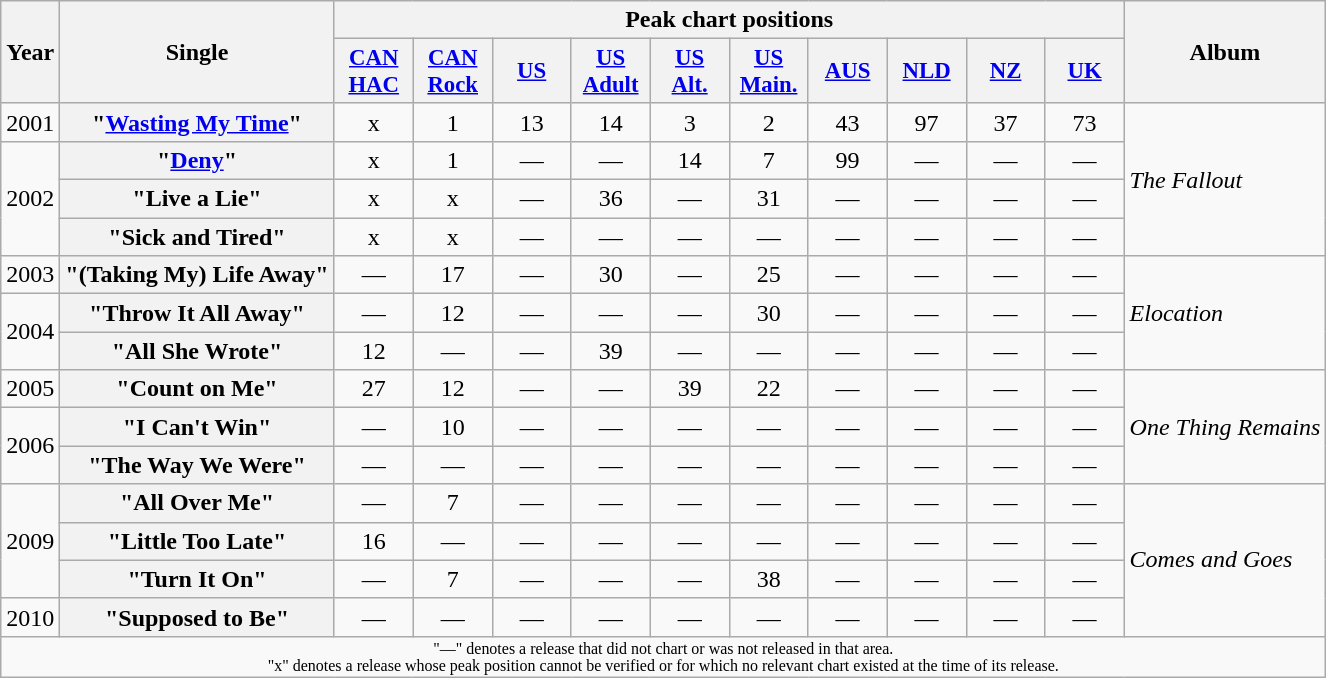<table class="wikitable plainrowheaders" style="text-align:center;">
<tr>
<th rowspan="2">Year</th>
<th rowspan="2">Single</th>
<th colspan="10">Peak chart positions</th>
<th rowspan="2">Album</th>
</tr>
<tr>
<th style="width:3em;font-size:95%;"><a href='#'>CAN HAC</a><br></th>
<th style="width:3em;font-size:95%;"><a href='#'>CAN<br>Rock</a><br></th>
<th style="width:3em;font-size:95%;"><a href='#'>US</a><br></th>
<th style="width:3em;font-size:95%;"><a href='#'>US<br>Adult</a><br></th>
<th style="width:3em;font-size:95%;"><a href='#'>US<br>Alt.</a><br></th>
<th style="width:3em;font-size:95%;"><a href='#'>US<br>Main.</a><br></th>
<th style="width:3em;font-size:95%;"><a href='#'>AUS</a><br></th>
<th style="width:3em;font-size:95%;"><a href='#'>NLD</a><br></th>
<th style="width:3em;font-size:95%;"><a href='#'>NZ</a><br></th>
<th style="width:3em;font-size:95%;"><a href='#'>UK</a><br></th>
</tr>
<tr>
<td>2001</td>
<th scope="row">"<a href='#'>Wasting My Time</a>"</th>
<td>x</td>
<td>1</td>
<td>13</td>
<td>14</td>
<td>3</td>
<td>2</td>
<td>43</td>
<td>97</td>
<td>37</td>
<td>73</td>
<td align="left" rowspan="4"><em>The Fallout</em></td>
</tr>
<tr>
<td rowspan="3">2002</td>
<th scope="row">"<a href='#'>Deny</a>"</th>
<td>x</td>
<td>1</td>
<td>—</td>
<td>—</td>
<td>14</td>
<td>7</td>
<td>99</td>
<td>—</td>
<td>—</td>
<td>—</td>
</tr>
<tr>
<th scope="row">"Live a Lie"</th>
<td>x</td>
<td>x</td>
<td>—</td>
<td>36</td>
<td>—</td>
<td>31</td>
<td>—</td>
<td>—</td>
<td>—</td>
<td>—</td>
</tr>
<tr>
<th scope="row">"Sick and Tired"</th>
<td>x</td>
<td>x</td>
<td>—</td>
<td>—</td>
<td>—</td>
<td>—</td>
<td>—</td>
<td>—</td>
<td>—</td>
<td>—</td>
</tr>
<tr>
<td>2003</td>
<th scope="row">"(Taking My) Life Away"</th>
<td>—</td>
<td>17</td>
<td>—</td>
<td>30</td>
<td>—</td>
<td>25</td>
<td>—</td>
<td>—</td>
<td>—</td>
<td>—</td>
<td align="left" rowspan="3"><em>Elocation</em></td>
</tr>
<tr>
<td rowspan="2">2004</td>
<th scope="row">"Throw It All Away"</th>
<td>—</td>
<td>12</td>
<td>—</td>
<td>—</td>
<td>—</td>
<td>30</td>
<td>—</td>
<td>—</td>
<td>—</td>
<td>—</td>
</tr>
<tr>
<th scope="row">"All She Wrote"</th>
<td>12</td>
<td>—</td>
<td>—</td>
<td>39</td>
<td>—</td>
<td>—</td>
<td>—</td>
<td>—</td>
<td>—</td>
<td>—</td>
</tr>
<tr>
<td>2005</td>
<th scope="row">"Count on Me"</th>
<td>27</td>
<td>12</td>
<td>—</td>
<td>—</td>
<td>39</td>
<td>22</td>
<td>—</td>
<td>—</td>
<td>—</td>
<td>—</td>
<td align="left" rowspan="3"><em>One Thing Remains</em></td>
</tr>
<tr>
<td rowspan="2">2006</td>
<th scope="row">"I Can't Win"</th>
<td>—</td>
<td>10</td>
<td>—</td>
<td>—</td>
<td>—</td>
<td>—</td>
<td>—</td>
<td>—</td>
<td>—</td>
<td>—</td>
</tr>
<tr>
<th scope="row">"The Way We Were"</th>
<td>—</td>
<td>—</td>
<td>—</td>
<td>—</td>
<td>—</td>
<td>—</td>
<td>—</td>
<td>—</td>
<td>—</td>
<td>—</td>
</tr>
<tr>
<td rowspan="3">2009</td>
<th scope="row">"All Over Me"</th>
<td>—</td>
<td>7 </td>
<td>—</td>
<td>—</td>
<td>—</td>
<td>—</td>
<td>—</td>
<td>—</td>
<td>—</td>
<td>—</td>
<td align="left" rowspan="4"><em>Comes and Goes</em></td>
</tr>
<tr>
<th scope="row">"Little Too Late"</th>
<td>16</td>
<td>—</td>
<td>—</td>
<td>—</td>
<td>—</td>
<td>—</td>
<td>—</td>
<td>—</td>
<td>—</td>
<td>—</td>
</tr>
<tr>
<th scope="row">"Turn It On"</th>
<td>—</td>
<td>7 </td>
<td>—</td>
<td>—</td>
<td>—</td>
<td>38</td>
<td>—</td>
<td>—</td>
<td>—</td>
<td>—</td>
</tr>
<tr>
<td>2010</td>
<th scope="row">"Supposed to Be"</th>
<td>—</td>
<td>—</td>
<td>—</td>
<td>—</td>
<td>—</td>
<td>—</td>
<td>—</td>
<td>—</td>
<td>—</td>
<td>—</td>
</tr>
<tr>
<td align="center" colspan="13" style="font-size: 8pt">"—" denotes a release that did not chart or was not released in that area.<br>"x" denotes a release whose peak position cannot be verified or for which no relevant chart existed at the time of its release.</td>
</tr>
</table>
